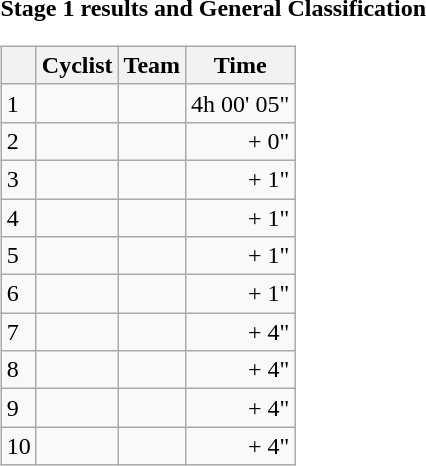<table>
<tr>
<td><strong>Stage 1 results and General Classification</strong><br><table class="wikitable">
<tr>
<th></th>
<th>Cyclist</th>
<th>Team</th>
<th>Time</th>
</tr>
<tr>
<td>1</td>
<td> </td>
<td></td>
<td align="right">4h 00' 05"</td>
</tr>
<tr>
<td>2</td>
<td></td>
<td></td>
<td align="right">+ 0"</td>
</tr>
<tr>
<td>3</td>
<td></td>
<td></td>
<td align="right">+ 1"</td>
</tr>
<tr>
<td>4</td>
<td></td>
<td></td>
<td align="right">+ 1"</td>
</tr>
<tr>
<td>5</td>
<td></td>
<td></td>
<td align="right">+ 1"</td>
</tr>
<tr>
<td>6</td>
<td> </td>
<td></td>
<td align="right">+ 1"</td>
</tr>
<tr>
<td>7</td>
<td></td>
<td></td>
<td align="right">+ 4"</td>
</tr>
<tr>
<td>8</td>
<td></td>
<td></td>
<td align="right">+ 4"</td>
</tr>
<tr>
<td>9</td>
<td></td>
<td></td>
<td align="right">+ 4"</td>
</tr>
<tr>
<td>10</td>
<td></td>
<td></td>
<td align="right">+ 4"</td>
</tr>
</table>
</td>
</tr>
</table>
